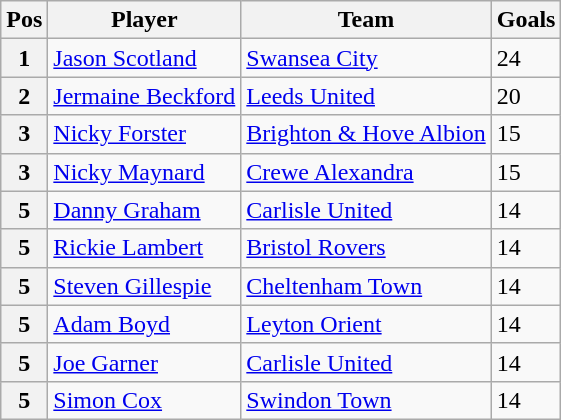<table class="wikitable">
<tr>
<th>Pos</th>
<th>Player</th>
<th>Team</th>
<th>Goals</th>
</tr>
<tr>
<th>1</th>
<td><a href='#'>Jason Scotland</a></td>
<td><a href='#'>Swansea City</a></td>
<td>24</td>
</tr>
<tr>
<th>2</th>
<td><a href='#'>Jermaine Beckford</a></td>
<td><a href='#'>Leeds United</a></td>
<td>20</td>
</tr>
<tr>
<th>3</th>
<td><a href='#'>Nicky Forster</a></td>
<td><a href='#'>Brighton & Hove Albion</a></td>
<td>15</td>
</tr>
<tr>
<th>3</th>
<td><a href='#'>Nicky Maynard</a></td>
<td><a href='#'>Crewe Alexandra</a></td>
<td>15</td>
</tr>
<tr>
<th>5</th>
<td><a href='#'>Danny Graham</a></td>
<td><a href='#'>Carlisle United</a></td>
<td>14</td>
</tr>
<tr>
<th>5</th>
<td><a href='#'>Rickie Lambert</a></td>
<td><a href='#'>Bristol Rovers</a></td>
<td>14</td>
</tr>
<tr>
<th>5</th>
<td><a href='#'>Steven Gillespie</a></td>
<td><a href='#'>Cheltenham Town</a></td>
<td>14</td>
</tr>
<tr>
<th>5</th>
<td><a href='#'>Adam Boyd</a></td>
<td><a href='#'>Leyton Orient</a></td>
<td>14</td>
</tr>
<tr>
<th>5</th>
<td><a href='#'>Joe Garner</a></td>
<td><a href='#'>Carlisle United</a></td>
<td>14</td>
</tr>
<tr>
<th>5</th>
<td><a href='#'>Simon Cox</a></td>
<td><a href='#'>Swindon Town</a></td>
<td>14</td>
</tr>
</table>
